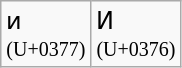<table class="wikitable">
<tr>
<td>ͷ<br><small>(U+0377)</small></td>
<td>Ͷ<br><small>(U+0376)</small></td>
</tr>
</table>
